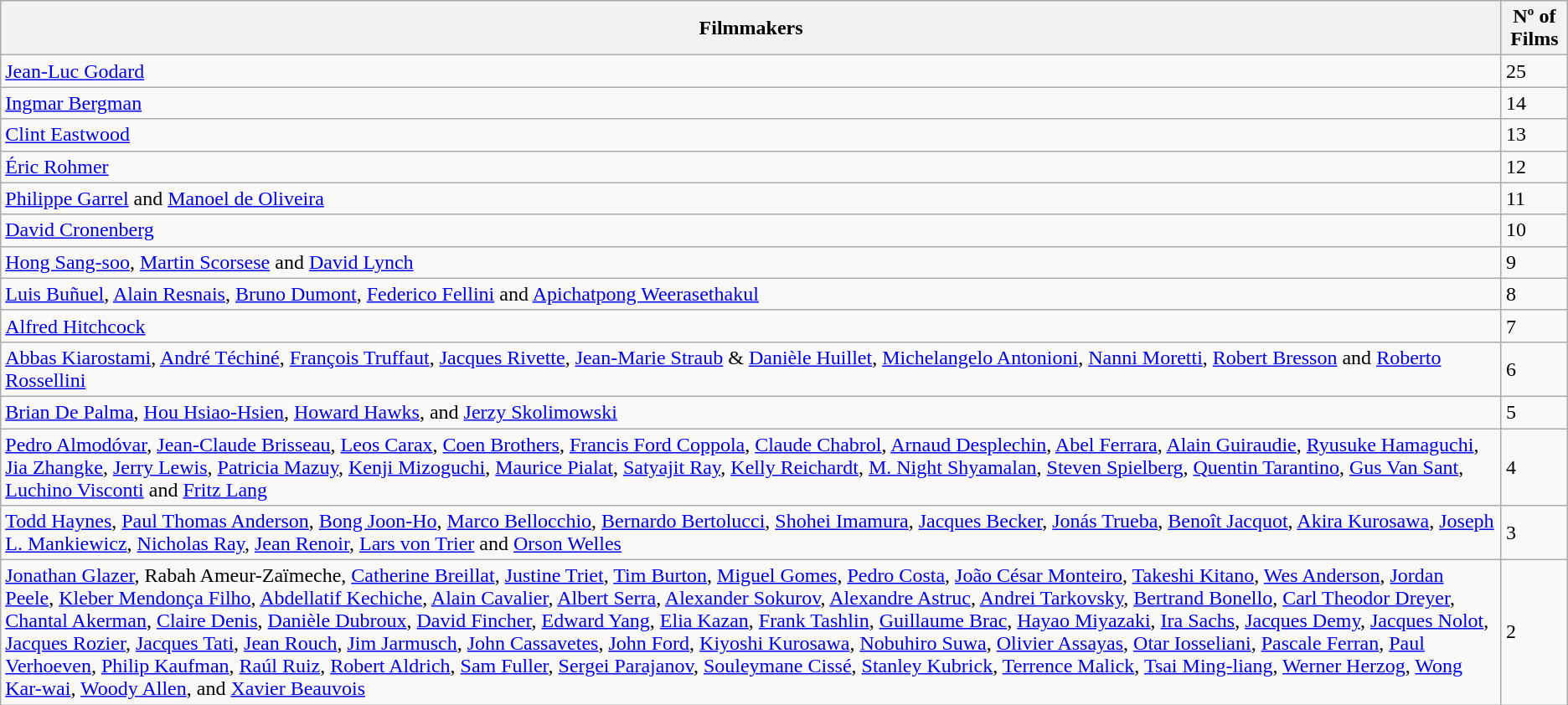<table class="wikitable">
<tr>
<th>Filmmakers</th>
<th>Nº of Films</th>
</tr>
<tr>
<td><a href='#'>Jean-Luc Godard</a></td>
<td>25</td>
</tr>
<tr>
<td><a href='#'>Ingmar Bergman</a></td>
<td>14</td>
</tr>
<tr>
<td><a href='#'>Clint Eastwood</a></td>
<td>13</td>
</tr>
<tr>
<td><a href='#'>Éric Rohmer</a></td>
<td>12</td>
</tr>
<tr>
<td><a href='#'>Philippe Garrel</a> and <a href='#'>Manoel de Oliveira</a></td>
<td>11</td>
</tr>
<tr>
<td><a href='#'>David Cronenberg</a></td>
<td>10</td>
</tr>
<tr>
<td><a href='#'>Hong Sang-soo</a>, <a href='#'>Martin Scorsese</a> and <a href='#'>David Lynch</a></td>
<td>9</td>
</tr>
<tr>
<td><a href='#'>Luis Buñuel</a>, <a href='#'>Alain Resnais</a>, <a href='#'>Bruno Dumont</a>, <a href='#'>Federico Fellini</a> and <a href='#'>Apichatpong Weerasethakul</a></td>
<td>8</td>
</tr>
<tr>
<td><a href='#'>Alfred Hitchcock</a></td>
<td>7</td>
</tr>
<tr>
<td><a href='#'>Abbas Kiarostami</a>, <a href='#'>André Téchiné</a>, <a href='#'>François Truffaut</a>, <a href='#'>Jacques Rivette</a>, <a href='#'>Jean-Marie Straub</a> & <a href='#'>Danièle Huillet</a>, <a href='#'>Michelangelo Antonioni</a>, <a href='#'>Nanni Moretti</a>, <a href='#'>Robert Bresson</a> and <a href='#'>Roberto Rossellini</a></td>
<td>6</td>
</tr>
<tr>
<td><a href='#'>Brian De Palma</a>, <a href='#'>Hou Hsiao-Hsien</a>, <a href='#'>Howard Hawks</a>, and <a href='#'>Jerzy Skolimowski</a></td>
<td>5</td>
</tr>
<tr>
<td><a href='#'>Pedro Almodóvar</a>, <a href='#'>Jean-Claude Brisseau</a>, <a href='#'>Leos Carax</a>, <a href='#'>Coen Brothers</a>, <a href='#'>Francis Ford Coppola</a>, <a href='#'>Claude Chabrol</a>, <a href='#'>Arnaud Desplechin</a>, <a href='#'>Abel Ferrara</a>, <a href='#'>Alain Guiraudie</a>, <a href='#'>Ryusuke Hamaguchi</a>, <a href='#'>Jia Zhangke</a>, <a href='#'>Jerry Lewis</a>, <a href='#'>Patricia Mazuy</a>, <a href='#'>Kenji Mizoguchi</a>, <a href='#'>Maurice Pialat</a>, <a href='#'>Satyajit Ray</a>, <a href='#'>Kelly Reichardt</a>, <a href='#'>M. Night Shyamalan</a>, <a href='#'>Steven Spielberg</a>, <a href='#'>Quentin Tarantino</a>, <a href='#'>Gus Van Sant</a>, <a href='#'>Luchino Visconti</a> and <a href='#'>Fritz Lang</a></td>
<td>4</td>
</tr>
<tr>
<td><a href='#'>Todd Haynes</a>, <a href='#'>Paul Thomas Anderson</a>, <a href='#'>Bong Joon-Ho</a>, <a href='#'>Marco Bellocchio</a>, <a href='#'>Bernardo Bertolucci</a>, <a href='#'>Shohei Imamura</a>, <a href='#'>Jacques Becker</a>, <a href='#'>Jonás Trueba</a>, <a href='#'>Benoît Jacquot</a>, <a href='#'>Akira Kurosawa</a>, <a href='#'>Joseph L. Mankiewicz</a>, <a href='#'>Nicholas Ray</a>, <a href='#'>Jean Renoir</a>, <a href='#'>Lars von Trier</a> and <a href='#'>Orson Welles</a></td>
<td>3</td>
</tr>
<tr>
<td><a href='#'>Jonathan Glazer</a>, Rabah Ameur-Zaïmeche, <a href='#'>Catherine Breillat</a>, <a href='#'>Justine Triet</a>, <a href='#'>Tim Burton</a>, <a href='#'>Miguel Gomes</a>, <a href='#'>Pedro Costa</a>, <a href='#'>João César Monteiro</a>, <a href='#'>Takeshi Kitano</a>, <a href='#'>Wes Anderson</a>, <a href='#'>Jordan Peele</a>, <a href='#'>Kleber Mendonça Filho</a>, <a href='#'>Abdellatif Kechiche</a>, <a href='#'>Alain Cavalier</a>, <a href='#'>Albert Serra</a>, <a href='#'>Alexander Sokurov</a>, <a href='#'>Alexandre Astruc</a>, <a href='#'>Andrei Tarkovsky</a>, <a href='#'>Bertrand Bonello</a>, <a href='#'>Carl Theodor Dreyer</a>, <a href='#'>Chantal Akerman</a>, <a href='#'>Claire Denis</a>, <a href='#'>Danièle Dubroux</a>, <a href='#'>David Fincher</a>, <a href='#'>Edward Yang</a>, <a href='#'>Elia Kazan</a>, <a href='#'>Frank Tashlin</a>, <a href='#'>Guillaume Brac</a>, <a href='#'>Hayao Miyazaki</a>, <a href='#'>Ira Sachs</a>, <a href='#'>Jacques Demy</a>, <a href='#'>Jacques Nolot</a>, <a href='#'>Jacques Rozier</a>, <a href='#'>Jacques Tati</a>, <a href='#'>Jean Rouch</a>, <a href='#'>Jim Jarmusch</a>, <a href='#'>John Cassavetes</a>, <a href='#'>John Ford</a>, <a href='#'>Kiyoshi Kurosawa</a>, <a href='#'>Nobuhiro Suwa</a>, <a href='#'>Olivier Assayas</a>, <a href='#'>Otar Iosseliani</a>, <a href='#'>Pascale Ferran</a>, <a href='#'>Paul Verhoeven</a>, <a href='#'>Philip Kaufman</a>, <a href='#'>Raúl Ruiz</a>, <a href='#'>Robert Aldrich</a>, <a href='#'>Sam Fuller</a>, <a href='#'>Sergei Parajanov</a>, <a href='#'>Souleymane Cissé</a>, <a href='#'>Stanley Kubrick</a>, <a href='#'>Terrence Malick</a>, <a href='#'>Tsai Ming-liang</a>, <a href='#'>Werner Herzog</a>, <a href='#'>Wong Kar-wai</a>, <a href='#'>Woody Allen</a>, and <a href='#'>Xavier Beauvois</a></td>
<td>2</td>
</tr>
</table>
